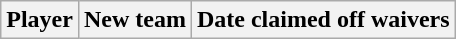<table class="wikitable">
<tr>
<th>Player</th>
<th>New team</th>
<th>Date claimed off waivers</th>
</tr>
</table>
